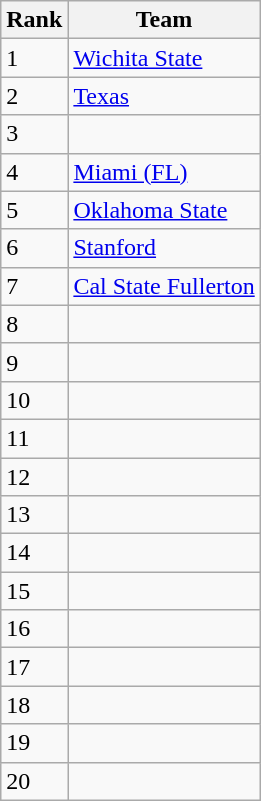<table class=wikitable>
<tr>
<th>Rank</th>
<th>Team</th>
</tr>
<tr>
<td>1</td>
<td><a href='#'>Wichita State</a></td>
</tr>
<tr>
<td>2</td>
<td><a href='#'>Texas</a></td>
</tr>
<tr>
<td>3</td>
<td></td>
</tr>
<tr>
<td>4</td>
<td><a href='#'>Miami (FL)</a></td>
</tr>
<tr>
<td>5</td>
<td><a href='#'>Oklahoma State</a></td>
</tr>
<tr>
<td>6</td>
<td><a href='#'>Stanford</a></td>
</tr>
<tr>
<td>7</td>
<td><a href='#'>Cal State Fullerton</a></td>
</tr>
<tr>
<td>8</td>
<td></td>
</tr>
<tr>
<td>9</td>
<td></td>
</tr>
<tr>
<td>10</td>
<td></td>
</tr>
<tr>
<td>11</td>
<td></td>
</tr>
<tr>
<td>12</td>
<td></td>
</tr>
<tr>
<td>13</td>
<td></td>
</tr>
<tr>
<td>14</td>
<td></td>
</tr>
<tr>
<td>15</td>
<td></td>
</tr>
<tr>
<td>16</td>
<td></td>
</tr>
<tr>
<td>17</td>
<td></td>
</tr>
<tr>
<td>18</td>
<td></td>
</tr>
<tr>
<td>19</td>
<td></td>
</tr>
<tr>
<td>20</td>
<td></td>
</tr>
</table>
